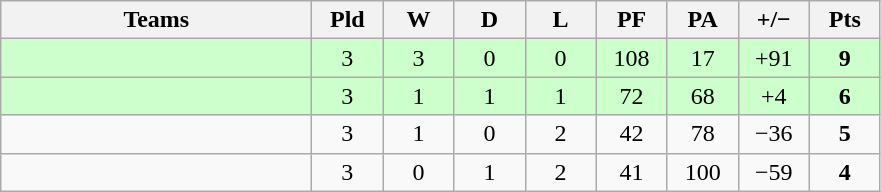<table class="wikitable" style="text-align: center;">
<tr>
<th width="200">Teams</th>
<th width="40">Pld</th>
<th width="40">W</th>
<th width="40">D</th>
<th width="40">L</th>
<th width="40">PF</th>
<th width="40">PA</th>
<th width="40">+/−</th>
<th width="40">Pts</th>
</tr>
<tr bgcolor=#ccffcc>
<td align=left></td>
<td>3</td>
<td>3</td>
<td>0</td>
<td>0</td>
<td>108</td>
<td>17</td>
<td>+91</td>
<td><strong>9</strong></td>
</tr>
<tr bgcolor=#ccffcc>
<td align=left></td>
<td>3</td>
<td>1</td>
<td>1</td>
<td>1</td>
<td>72</td>
<td>68</td>
<td>+4</td>
<td><strong>6</strong></td>
</tr>
<tr>
<td align=left></td>
<td>3</td>
<td>1</td>
<td>0</td>
<td>2</td>
<td>42</td>
<td>78</td>
<td>−36</td>
<td><strong>5</strong></td>
</tr>
<tr>
<td align=left></td>
<td>3</td>
<td>0</td>
<td>1</td>
<td>2</td>
<td>41</td>
<td>100</td>
<td>−59</td>
<td><strong>4</strong></td>
</tr>
</table>
